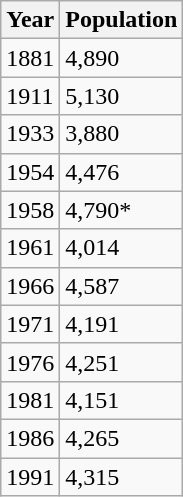<table class="wikitable">
<tr>
<th>Year</th>
<th>Population</th>
</tr>
<tr>
<td>1881</td>
<td>4,890</td>
</tr>
<tr>
<td>1911</td>
<td>5,130</td>
</tr>
<tr>
<td>1933</td>
<td>3,880</td>
</tr>
<tr>
<td>1954</td>
<td>4,476</td>
</tr>
<tr>
<td>1958</td>
<td>4,790*</td>
</tr>
<tr>
<td>1961</td>
<td>4,014</td>
</tr>
<tr>
<td>1966</td>
<td>4,587</td>
</tr>
<tr>
<td>1971</td>
<td>4,191</td>
</tr>
<tr>
<td>1976</td>
<td>4,251</td>
</tr>
<tr>
<td>1981</td>
<td>4,151</td>
</tr>
<tr>
<td>1986</td>
<td>4,265</td>
</tr>
<tr>
<td>1991</td>
<td>4,315</td>
</tr>
</table>
